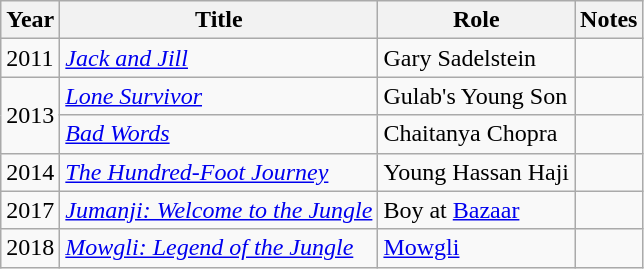<table class="wikitable sortable">
<tr>
<th>Year</th>
<th>Title</th>
<th>Role</th>
<th>Notes</th>
</tr>
<tr>
<td>2011</td>
<td><em><a href='#'>Jack and Jill</a></em></td>
<td>Gary Sadelstein</td>
<td></td>
</tr>
<tr>
<td rowspan="2">2013</td>
<td><em><a href='#'>Lone Survivor</a></em></td>
<td>Gulab's Young Son</td>
<td></td>
</tr>
<tr>
<td><em><a href='#'>Bad Words</a></em></td>
<td>Chaitanya Chopra</td>
<td></td>
</tr>
<tr>
<td>2014</td>
<td><em><a href='#'>The Hundred-Foot Journey</a></em></td>
<td>Young Hassan Haji</td>
<td></td>
</tr>
<tr>
<td>2017</td>
<td><em><a href='#'>Jumanji: Welcome to the Jungle</a></em></td>
<td>Boy at <a href='#'>Bazaar</a></td>
<td></td>
</tr>
<tr>
<td>2018</td>
<td><em><a href='#'>Mowgli: Legend of the Jungle</a></em></td>
<td><a href='#'>Mowgli</a></td>
<td></td>
</tr>
</table>
